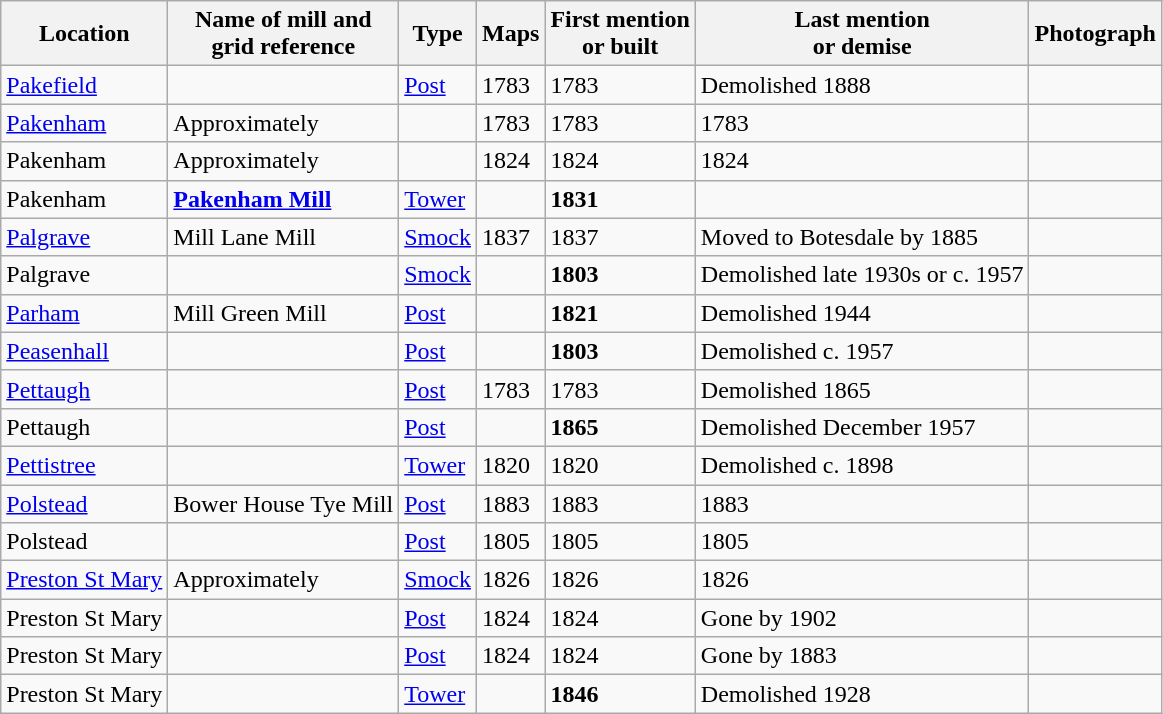<table class="wikitable">
<tr>
<th>Location</th>
<th>Name of mill and<br>grid reference</th>
<th>Type</th>
<th>Maps</th>
<th>First mention<br>or built</th>
<th>Last mention<br> or demise</th>
<th>Photograph</th>
</tr>
<tr>
<td><a href='#'>Pakefield</a></td>
<td></td>
<td><a href='#'>Post</a></td>
<td>1783</td>
<td>1783</td>
<td>Demolished 1888</td>
<td></td>
</tr>
<tr>
<td><a href='#'>Pakenham</a></td>
<td>Approximately<br></td>
<td></td>
<td>1783</td>
<td>1783</td>
<td>1783</td>
<td></td>
</tr>
<tr>
<td>Pakenham</td>
<td>Approximately<br></td>
<td></td>
<td>1824</td>
<td>1824</td>
<td>1824</td>
<td></td>
</tr>
<tr>
<td>Pakenham</td>
<td><strong><a href='#'>Pakenham Mill</a></strong><br></td>
<td><a href='#'>Tower</a></td>
<td></td>
<td><strong>1831</strong></td>
<td></td>
<td></td>
</tr>
<tr>
<td><a href='#'>Palgrave</a></td>
<td>Mill Lane Mill<br></td>
<td><a href='#'>Smock</a></td>
<td>1837</td>
<td>1837</td>
<td>Moved to Botesdale by 1885</td>
<td></td>
</tr>
<tr>
<td>Palgrave</td>
<td></td>
<td><a href='#'>Smock</a></td>
<td></td>
<td><strong>1803</strong></td>
<td>Demolished late 1930s or c. 1957</td>
<td></td>
</tr>
<tr>
<td><a href='#'>Parham</a></td>
<td>Mill Green Mill<br></td>
<td><a href='#'>Post</a></td>
<td></td>
<td><strong>1821</strong></td>
<td>Demolished 1944</td>
<td></td>
</tr>
<tr>
<td><a href='#'>Peasenhall</a></td>
<td></td>
<td><a href='#'>Post</a></td>
<td></td>
<td><strong>1803</strong></td>
<td>Demolished c. 1957</td>
<td></td>
</tr>
<tr>
<td><a href='#'>Pettaugh</a></td>
<td></td>
<td><a href='#'>Post</a></td>
<td>1783</td>
<td>1783</td>
<td>Demolished 1865</td>
<td></td>
</tr>
<tr>
<td>Pettaugh</td>
<td></td>
<td><a href='#'>Post</a></td>
<td></td>
<td><strong>1865</strong></td>
<td>Demolished December 1957</td>
<td></td>
</tr>
<tr>
<td><a href='#'>Pettistree</a></td>
<td></td>
<td><a href='#'>Tower</a></td>
<td>1820</td>
<td>1820</td>
<td>Demolished c. 1898</td>
<td></td>
</tr>
<tr>
<td><a href='#'>Polstead</a></td>
<td>Bower House Tye Mill<br></td>
<td><a href='#'>Post</a></td>
<td>1883</td>
<td>1883</td>
<td>1883</td>
<td></td>
</tr>
<tr>
<td>Polstead</td>
<td></td>
<td><a href='#'>Post</a></td>
<td>1805</td>
<td>1805</td>
<td>1805</td>
<td></td>
</tr>
<tr>
<td><a href='#'>Preston St Mary</a></td>
<td>Approximately<br></td>
<td><a href='#'>Smock</a></td>
<td>1826</td>
<td>1826</td>
<td>1826</td>
<td></td>
</tr>
<tr>
<td>Preston St Mary</td>
<td></td>
<td><a href='#'>Post</a></td>
<td>1824</td>
<td>1824</td>
<td>Gone by 1902</td>
<td></td>
</tr>
<tr>
<td>Preston St Mary</td>
<td></td>
<td><a href='#'>Post</a></td>
<td>1824</td>
<td>1824</td>
<td>Gone by 1883</td>
<td></td>
</tr>
<tr>
<td>Preston St Mary</td>
<td></td>
<td><a href='#'>Tower</a></td>
<td></td>
<td><strong>1846</strong></td>
<td>Demolished 1928</td>
<td></td>
</tr>
</table>
